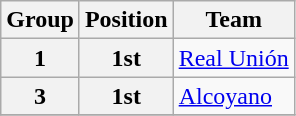<table class="wikitable">
<tr>
<th>Group</th>
<th>Position</th>
<th>Team</th>
</tr>
<tr>
<th>1</th>
<th>1st</th>
<td><a href='#'>Real Unión</a></td>
</tr>
<tr>
<th>3</th>
<th>1st</th>
<td><a href='#'>Alcoyano</a></td>
</tr>
<tr>
</tr>
</table>
